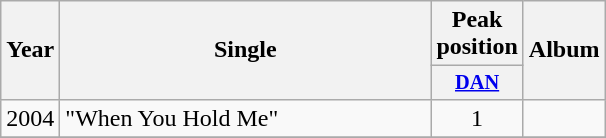<table class="wikitable plainrowheaders" style="text-align:left;" border="1">
<tr>
<th scope="col" rowspan="2">Year</th>
<th scope="col" rowspan="2" style="width:15em;">Single</th>
<th scope="col" colspan="1">Peak position</th>
<th scope="col" rowspan="2">Album</th>
</tr>
<tr>
<th scope="col" style="width:3em;font-size:85%;"><a href='#'>DAN</a><br></th>
</tr>
<tr>
<td>2004</td>
<td>"When You Hold Me"</td>
<td style="text-align:center;">1</td>
<td></td>
</tr>
<tr>
</tr>
</table>
